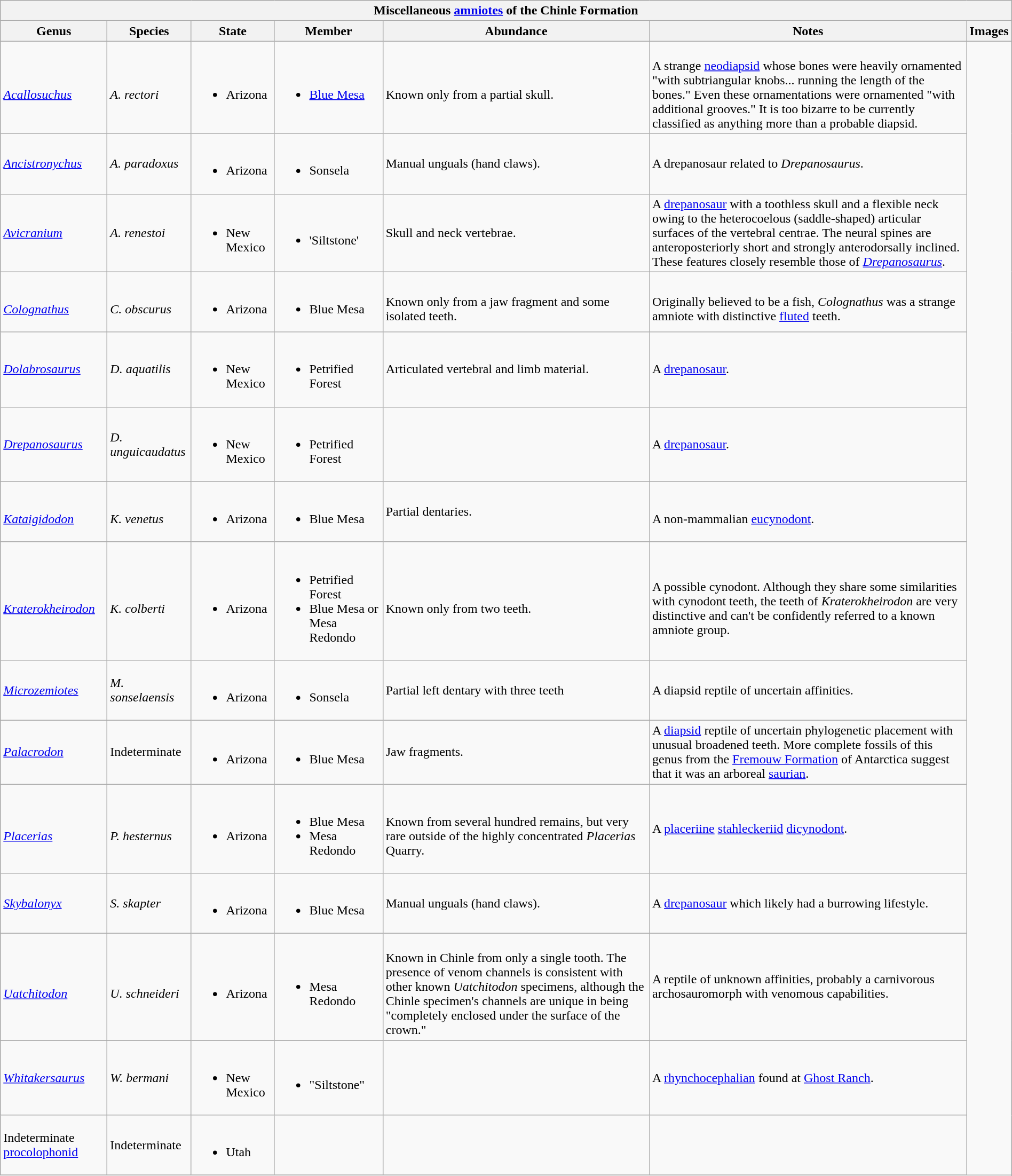<table class="wikitable" align="center" width="100%">
<tr>
<th colspan="7" align="center"><strong>Miscellaneous <a href='#'>amniotes</a> of the Chinle Formation</strong></th>
</tr>
<tr>
<th>Genus</th>
<th>Species</th>
<th>State</th>
<th>Member</th>
<th>Abundance</th>
<th>Notes</th>
<th>Images</th>
</tr>
<tr>
<td><br><em><a href='#'>Acallosuchus</a></em></td>
<td><br><em>A. rectori</em></td>
<td><br><ul><li>Arizona</li></ul></td>
<td><br><ul><li><a href='#'>Blue Mesa</a></li></ul></td>
<td><br>Known only from a partial skull.</td>
<td><br>A strange <a href='#'>neodiapsid</a> whose bones were heavily ornamented "with subtriangular knobs... running the length of the bones." Even these ornamentations were ornamented "with additional grooves." It is too bizarre to be currently classified as anything more than a probable diapsid.</td>
<td rowspan="101"><br>
</td>
</tr>
<tr>
<td><em><a href='#'>Ancistronychus</a></em></td>
<td><em>A. paradoxus</em></td>
<td><br><ul><li>Arizona</li></ul></td>
<td><br><ul><li>Sonsela</li></ul></td>
<td>Manual unguals (hand claws).</td>
<td>A drepanosaur related to <em>Drepanosaurus</em>.</td>
</tr>
<tr>
<td><em><a href='#'>Avicranium</a></em></td>
<td><em>A. renestoi</em></td>
<td><br><ul><li>New Mexico</li></ul></td>
<td><br><ul><li>'Siltstone'</li></ul></td>
<td>Skull and neck vertebrae.</td>
<td>A <a href='#'>drepanosaur</a> with a toothless skull and a flexible neck owing to the heterocoelous (saddle-shaped) articular surfaces of the vertebral centrae. The neural spines are anteroposteriorly short and strongly anterodorsally inclined. These features closely resemble those of <em><a href='#'>Drepanosaurus</a></em>.</td>
</tr>
<tr>
<td><br><em><a href='#'>Colognathus</a></em></td>
<td><br><em>C. obscurus</em></td>
<td><br><ul><li>Arizona</li></ul></td>
<td><br><ul><li>Blue Mesa</li></ul></td>
<td><br>Known only from a jaw fragment and some isolated teeth.</td>
<td><br>Originally believed to be a fish, <em>Colognathus</em> was a strange amniote with distinctive <a href='#'>fluted</a> teeth.</td>
</tr>
<tr>
<td><em><a href='#'>Dolabrosaurus</a></em></td>
<td><em>D. aquatilis</em></td>
<td><br><ul><li>New Mexico</li></ul></td>
<td><br><ul><li>Petrified Forest</li></ul></td>
<td>Articulated vertebral and limb material.</td>
<td>A <a href='#'>drepanosaur</a>.</td>
</tr>
<tr>
<td><em><a href='#'>Drepanosaurus</a></em></td>
<td><em>D. unguicaudatus</em></td>
<td><br><ul><li>New Mexico</li></ul></td>
<td><br><ul><li>Petrified Forest</li></ul></td>
<td></td>
<td>A <a href='#'>drepanosaur</a>.</td>
</tr>
<tr>
<td><br><em><a href='#'>Kataigidodon</a></em></td>
<td><br><em>K. venetus</em></td>
<td><br><ul><li>Arizona</li></ul></td>
<td><br><ul><li>Blue Mesa</li></ul></td>
<td>Partial dentaries.</td>
<td><br>A non-mammalian <a href='#'>eucynodont</a>.</td>
</tr>
<tr>
<td><br><em><a href='#'>Kraterokheirodon</a></em></td>
<td><br><em>K. colberti</em></td>
<td><br><ul><li>Arizona</li></ul></td>
<td><br><ul><li>Petrified Forest</li><li>Blue Mesa or Mesa Redondo</li></ul></td>
<td><br>Known only from two teeth.</td>
<td><br>A possible cynodont. Although they share some similarities with cynodont teeth, the teeth of <em>Kraterokheirodon</em> are very distinctive and can't be confidently referred to a known amniote group.</td>
</tr>
<tr>
<td><em><a href='#'>Microzemiotes</a></em></td>
<td><em>M. sonselaensis</em></td>
<td><br><ul><li>Arizona</li></ul></td>
<td><br><ul><li>Sonsela</li></ul></td>
<td>Partial left dentary with three teeth</td>
<td>A diapsid reptile of uncertain affinities.</td>
</tr>
<tr>
<td><em><a href='#'>Palacrodon</a></em></td>
<td>Indeterminate</td>
<td><br><ul><li>Arizona</li></ul></td>
<td><br><ul><li>Blue Mesa</li></ul></td>
<td>Jaw fragments.</td>
<td>A <a href='#'>diapsid</a> reptile of uncertain phylogenetic placement with unusual broadened teeth. More complete fossils of this genus from the <a href='#'>Fremouw Formation</a> of Antarctica suggest that it was an arboreal <a href='#'>saurian</a>.</td>
</tr>
<tr>
<td><br><em><a href='#'>Placerias</a></em></td>
<td><br><em>P. hesternus</em></td>
<td><br><ul><li>Arizona</li></ul></td>
<td><br><ul><li>Blue Mesa</li><li>Mesa Redondo</li></ul></td>
<td><br>Known from several hundred remains, but very rare outside of the highly concentrated <em>Placerias</em> Quarry.</td>
<td>A <a href='#'>placeriine</a> <a href='#'>stahleckeriid</a> <a href='#'>dicynodont</a>.</td>
</tr>
<tr>
<td><em><a href='#'>Skybalonyx</a></em></td>
<td><em>S. skapter</em></td>
<td><br><ul><li>Arizona</li></ul></td>
<td><br><ul><li>Blue Mesa</li></ul></td>
<td>Manual unguals (hand claws).</td>
<td>A <a href='#'>drepanosaur</a> which likely had a burrowing lifestyle.</td>
</tr>
<tr>
<td><br><em><a href='#'>Uatchitodon</a></em></td>
<td><br><em>U. schneideri</em></td>
<td><br><ul><li>Arizona</li></ul></td>
<td><br><ul><li>Mesa Redondo</li></ul></td>
<td><br>Known in Chinle from only a single tooth. The presence of venom channels is consistent with other known <em>Uatchitodon</em> specimens, although the Chinle specimen's channels are unique in being "completely enclosed under the surface of the crown."</td>
<td>A reptile of unknown affinities, probably a carnivorous archosauromorph with venomous capabilities.</td>
</tr>
<tr>
<td><em><a href='#'>Whitakersaurus</a></em></td>
<td><em>W. bermani</em></td>
<td><br><ul><li>New Mexico</li></ul></td>
<td><br><ul><li>"Siltstone"</li></ul></td>
<td></td>
<td>A <a href='#'>rhynchocephalian</a> found at <a href='#'>Ghost Ranch</a>.</td>
</tr>
<tr>
<td>Indeterminate <a href='#'>procolophonid</a></td>
<td>Indeterminate</td>
<td><br><ul><li>Utah</li></ul></td>
<td></td>
<td></td>
<td></td>
</tr>
<tr>
</tr>
</table>
